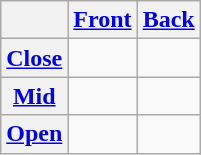<table class="wikitable" style=text-align:center>
<tr>
<th></th>
<th><a href='#'>Front</a></th>
<th><a href='#'>Back</a></th>
</tr>
<tr>
<th><a href='#'>Close</a></th>
<td> </td>
<td></td>
</tr>
<tr>
<th><a href='#'>Mid</a></th>
<td> </td>
<td> </td>
</tr>
<tr>
<th><a href='#'>Open</a></th>
<td> </td>
<td></td>
</tr>
</table>
